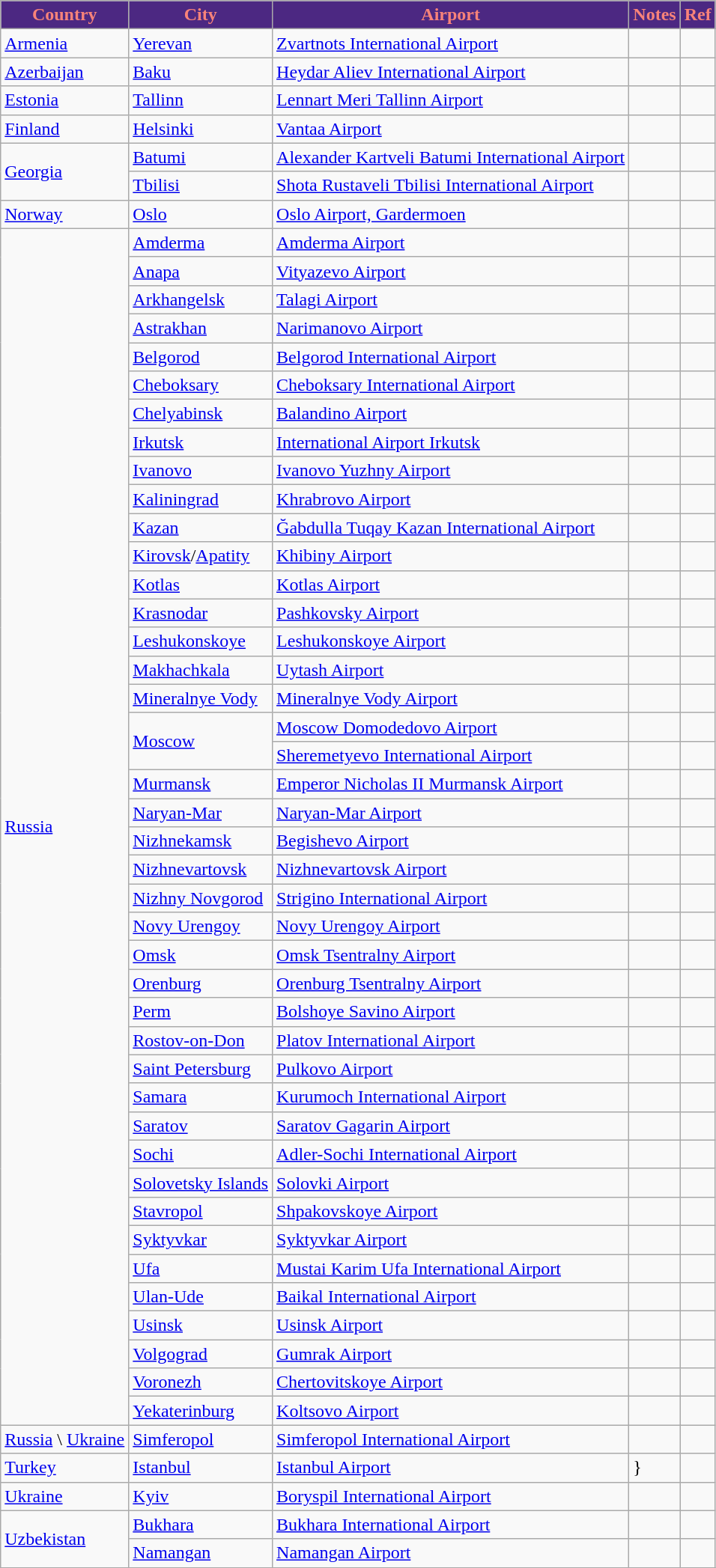<table class="wikitable sortable">
<tr>
<th style="background:#4C2882;color:#F88379">Country</th>
<th style="background:#4C2882;color:#F88379">City</th>
<th style="background:#4C2882;color:#F88379">Airport</th>
<th style="background:#4C2882;color:#F88379">Notes</th>
<th style="background:#4C2882;color:#F88379">Ref</th>
</tr>
<tr>
<td><a href='#'>Armenia</a></td>
<td><a href='#'>Yerevan</a></td>
<td><a href='#'>Zvartnots International Airport</a></td>
<td></td>
<td align=center></td>
</tr>
<tr>
<td><a href='#'>Azerbaijan</a></td>
<td><a href='#'>Baku</a></td>
<td><a href='#'>Heydar Aliev International Airport</a></td>
<td></td>
<td align=center></td>
</tr>
<tr>
<td><a href='#'>Estonia</a></td>
<td><a href='#'>Tallinn</a></td>
<td><a href='#'>Lennart Meri Tallinn Airport</a></td>
<td></td>
<td align=center></td>
</tr>
<tr>
<td><a href='#'>Finland</a></td>
<td><a href='#'>Helsinki</a></td>
<td><a href='#'>Vantaa Airport</a></td>
<td></td>
<td align=center></td>
</tr>
<tr>
<td rowspan="2"><a href='#'>Georgia</a></td>
<td><a href='#'>Batumi</a></td>
<td><a href='#'>Alexander Kartveli Batumi International Airport</a></td>
<td></td>
<td align=center></td>
</tr>
<tr>
<td><a href='#'>Tbilisi</a></td>
<td><a href='#'>Shota Rustaveli Tbilisi International Airport</a></td>
<td></td>
<td align=center></td>
</tr>
<tr>
<td><a href='#'>Norway</a></td>
<td><a href='#'>Oslo</a></td>
<td><a href='#'>Oslo Airport, Gardermoen</a></td>
<td></td>
<td align=center></td>
</tr>
<tr>
<td rowspan="42"><a href='#'>Russia</a></td>
<td><a href='#'>Amderma</a></td>
<td><a href='#'>Amderma Airport</a></td>
<td></td>
<td align=center></td>
</tr>
<tr>
<td><a href='#'>Anapa</a></td>
<td><a href='#'>Vityazevo Airport</a></td>
<td></td>
<td align=center></td>
</tr>
<tr>
<td><a href='#'>Arkhangelsk</a></td>
<td><a href='#'>Talagi Airport</a></td>
<td></td>
<td align=center></td>
</tr>
<tr>
<td><a href='#'>Astrakhan</a></td>
<td><a href='#'>Narimanovo Airport</a></td>
<td></td>
<td align=center></td>
</tr>
<tr>
<td><a href='#'>Belgorod</a></td>
<td><a href='#'>Belgorod International Airport</a></td>
<td></td>
<td align=center></td>
</tr>
<tr>
<td><a href='#'>Cheboksary</a></td>
<td><a href='#'>Cheboksary International Airport</a></td>
<td></td>
<td align=center></td>
</tr>
<tr>
<td><a href='#'>Chelyabinsk</a></td>
<td><a href='#'>Balandino Airport</a></td>
<td align=center></td>
<td align=center></td>
</tr>
<tr>
<td><a href='#'>Irkutsk</a></td>
<td><a href='#'>International Airport Irkutsk</a></td>
<td></td>
<td align=center></td>
</tr>
<tr>
<td><a href='#'>Ivanovo</a></td>
<td><a href='#'>Ivanovo Yuzhny Airport</a></td>
<td></td>
<td align=center></td>
</tr>
<tr>
<td><a href='#'>Kaliningrad</a></td>
<td><a href='#'>Khrabrovo Airport</a></td>
<td align=center></td>
<td align=center></td>
</tr>
<tr>
<td><a href='#'>Kazan</a></td>
<td><a href='#'>Ğabdulla Tuqay Kazan International Airport</a></td>
<td align=center></td>
<td align=center></td>
</tr>
<tr>
<td><a href='#'>Kirovsk</a>/<a href='#'>Apatity</a></td>
<td><a href='#'>Khibiny Airport</a></td>
<td></td>
<td align=center></td>
</tr>
<tr>
<td><a href='#'>Kotlas</a></td>
<td><a href='#'>Kotlas Airport</a></td>
<td></td>
<td align=center></td>
</tr>
<tr>
<td><a href='#'>Krasnodar</a></td>
<td><a href='#'>Pashkovsky Airport</a></td>
<td></td>
<td align=center></td>
</tr>
<tr>
<td><a href='#'>Leshukonskoye</a></td>
<td><a href='#'>Leshukonskoye Airport</a></td>
<td></td>
<td align=center></td>
</tr>
<tr>
<td><a href='#'>Makhachkala</a></td>
<td><a href='#'>Uytash Airport</a></td>
<td align=center></td>
<td align=center></td>
</tr>
<tr>
<td><a href='#'>Mineralnye Vody</a></td>
<td><a href='#'>Mineralnye Vody Airport</a></td>
<td align=center></td>
<td align=center></td>
</tr>
<tr>
<td rowspan="2"><a href='#'>Moscow</a></td>
<td><a href='#'>Moscow Domodedovo Airport</a></td>
<td></td>
<td align=center></td>
</tr>
<tr>
<td><a href='#'>Sheremetyevo International Airport</a></td>
<td></td>
<td align=center></td>
</tr>
<tr>
<td><a href='#'>Murmansk</a></td>
<td><a href='#'>Emperor Nicholas II Murmansk Airport</a></td>
<td></td>
<td align=center></td>
</tr>
<tr>
<td><a href='#'>Naryan-Mar</a></td>
<td><a href='#'>Naryan-Mar Airport</a></td>
<td align=center></td>
<td align=center></td>
</tr>
<tr>
<td><a href='#'>Nizhnekamsk</a></td>
<td><a href='#'>Begishevo Airport</a></td>
<td></td>
<td align=center></td>
</tr>
<tr>
<td><a href='#'>Nizhnevartovsk</a></td>
<td><a href='#'>Nizhnevartovsk Airport</a></td>
<td></td>
<td align=center></td>
</tr>
<tr>
<td><a href='#'>Nizhny Novgorod</a></td>
<td><a href='#'>Strigino International Airport</a></td>
<td align=center></td>
<td align=center></td>
</tr>
<tr>
<td><a href='#'>Novy Urengoy</a></td>
<td><a href='#'>Novy Urengoy Airport</a></td>
<td></td>
<td align=center></td>
</tr>
<tr>
<td><a href='#'>Omsk</a></td>
<td><a href='#'>Omsk Tsentralny Airport</a></td>
<td align=center></td>
<td align=center></td>
</tr>
<tr>
<td><a href='#'>Orenburg</a></td>
<td><a href='#'>Orenburg Tsentralny Airport</a></td>
<td align=center></td>
<td align=center></td>
</tr>
<tr>
<td><a href='#'>Perm</a></td>
<td><a href='#'>Bolshoye Savino Airport</a></td>
<td></td>
<td></td>
</tr>
<tr>
<td><a href='#'>Rostov-on-Don</a></td>
<td><a href='#'>Platov International Airport</a></td>
<td></td>
<td align=center></td>
</tr>
<tr>
<td><a href='#'>Saint Petersburg</a></td>
<td><a href='#'>Pulkovo Airport</a></td>
<td></td>
<td align=center></td>
</tr>
<tr>
<td><a href='#'>Samara</a></td>
<td><a href='#'>Kurumoch International Airport</a></td>
<td align=center></td>
<td align=center></td>
</tr>
<tr>
<td><a href='#'>Saratov</a></td>
<td><a href='#'>Saratov Gagarin Airport</a></td>
<td></td>
<td align=center></td>
</tr>
<tr>
<td><a href='#'>Sochi</a></td>
<td><a href='#'>Adler-Sochi International Airport</a></td>
<td align=center></td>
<td align=center></td>
</tr>
<tr>
<td><a href='#'>Solovetsky Islands</a></td>
<td><a href='#'>Solovki Airport</a></td>
<td></td>
<td align=center></td>
</tr>
<tr>
<td><a href='#'>Stavropol</a></td>
<td><a href='#'>Shpakovskoye Airport</a></td>
<td></td>
<td align=center></td>
</tr>
<tr>
<td><a href='#'>Syktyvkar</a></td>
<td><a href='#'>Syktyvkar Airport</a></td>
<td align=center></td>
<td align=center></td>
</tr>
<tr>
<td><a href='#'>Ufa</a></td>
<td><a href='#'>Mustai Karim Ufa International Airport</a></td>
<td align=center></td>
<td align=center></td>
</tr>
<tr>
<td><a href='#'>Ulan-Ude</a></td>
<td><a href='#'>Baikal International Airport</a></td>
<td align=center></td>
<td align=center></td>
</tr>
<tr>
<td><a href='#'>Usinsk</a></td>
<td><a href='#'>Usinsk Airport</a></td>
<td></td>
<td align=center></td>
</tr>
<tr>
<td><a href='#'>Volgograd</a></td>
<td><a href='#'>Gumrak Airport</a></td>
<td></td>
<td align=center></td>
</tr>
<tr>
<td><a href='#'>Voronezh</a></td>
<td><a href='#'>Chertovitskoye Airport</a></td>
<td></td>
<td align=center></td>
</tr>
<tr>
<td><a href='#'>Yekaterinburg</a></td>
<td><a href='#'>Koltsovo Airport</a></td>
<td></td>
<td></td>
</tr>
<tr>
<td><a href='#'>Russia</a> \ <a href='#'>Ukraine</a></td>
<td><a href='#'>Simferopol</a></td>
<td><a href='#'>Simferopol International Airport</a></td>
<td></td>
<td align=center></td>
</tr>
<tr>
<td><a href='#'>Turkey</a></td>
<td><a href='#'>Istanbul</a></td>
<td><a href='#'>Istanbul Airport</a></td>
<td>}</td>
<td align=center></td>
</tr>
<tr>
<td><a href='#'>Ukraine</a></td>
<td><a href='#'>Kyiv</a></td>
<td><a href='#'>Boryspil International Airport</a></td>
<td></td>
<td align=center></td>
</tr>
<tr>
<td rowspan="2"><a href='#'>Uzbekistan</a></td>
<td><a href='#'>Bukhara</a></td>
<td><a href='#'>Bukhara International Airport</a></td>
<td></td>
<td align=center></td>
</tr>
<tr>
<td><a href='#'>Namangan</a></td>
<td><a href='#'>Namangan Airport</a></td>
<td></td>
<td align=center></td>
</tr>
<tr>
</tr>
</table>
